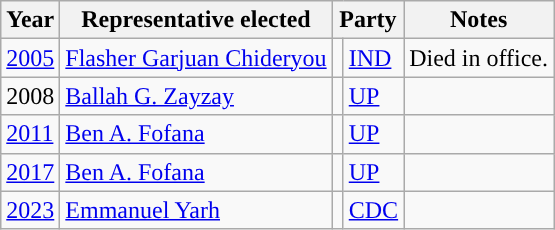<table class="wikitable">
<tr>
<th>Year</th>
<th>Representative elected</th>
<th colspan=2>Party</th>
<th>Notes</th>
</tr>
<tr>
<td><a href='#'>2005</a></td>
<td><a href='#'>Flasher Garjuan Chideryou</a></td>
<td></td>
<td><a href='#'>IND</a></td>
<td>Died in office.</td>
</tr>
<tr>
<td>2008</td>
<td><a href='#'>Ballah G. Zayzay</a></td>
<td></td>
<td><a href='#'>UP</a></td>
<td></td>
</tr>
<tr>
<td><a href='#'>2011</a></td>
<td><a href='#'>Ben A. Fofana</a></td>
<td></td>
<td><a href='#'>UP</a></td>
<td></td>
</tr>
<tr>
<td><a href='#'>2017</a></td>
<td><a href='#'>Ben A. Fofana</a></td>
<td></td>
<td><a href='#'>UP</a></td>
<td></td>
</tr>
<tr>
<td><a href='#'>2023</a></td>
<td><a href='#'>Emmanuel Yarh</a></td>
<td></td>
<td><a href='#'>CDC</a></td>
<td></td>
</tr>
</table>
